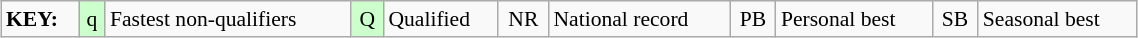<table class="wikitable" style="margin:0.5em auto; font-size:90%;position:relative;" width=60%>
<tr>
<td><strong>KEY:</strong></td>
<td bgcolor=ccffcc align=center>q</td>
<td>Fastest non-qualifiers</td>
<td bgcolor=ccffcc align=center>Q</td>
<td>Qualified</td>
<td align=center>NR</td>
<td>National record</td>
<td align=center>PB</td>
<td>Personal best</td>
<td align=center>SB</td>
<td>Seasonal best</td>
</tr>
</table>
